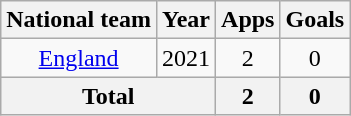<table class="wikitable" style="text-align: center;">
<tr>
<th>National team</th>
<th>Year</th>
<th>Apps</th>
<th>Goals</th>
</tr>
<tr>
<td><a href='#'>England</a></td>
<td>2021</td>
<td>2</td>
<td>0</td>
</tr>
<tr>
<th colspan="2">Total</th>
<th>2</th>
<th>0</th>
</tr>
</table>
